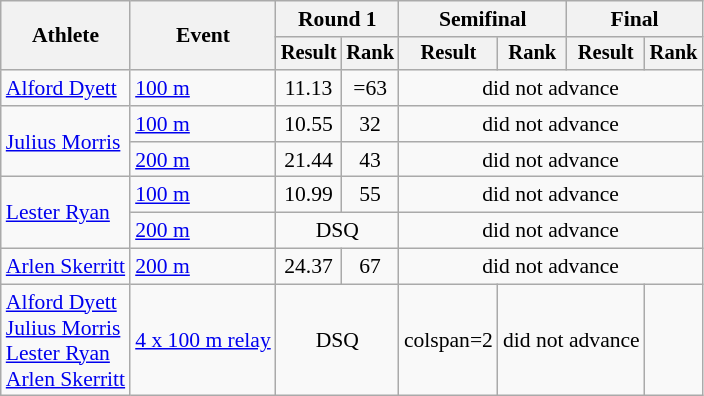<table class=wikitable style="font-size:90%">
<tr>
<th rowspan="2">Athlete</th>
<th rowspan="2">Event</th>
<th colspan="2">Round 1</th>
<th colspan="2">Semifinal</th>
<th colspan="2">Final</th>
</tr>
<tr style="font-size:95%">
<th>Result</th>
<th>Rank</th>
<th>Result</th>
<th>Rank</th>
<th>Result</th>
<th>Rank</th>
</tr>
<tr align=center>
<td align=left><a href='#'>Alford Dyett</a></td>
<td align=left><a href='#'>100 m</a></td>
<td>11.13</td>
<td>=63</td>
<td colspan=4>did not advance</td>
</tr>
<tr align=center>
<td align=left rowspan="2"><a href='#'>Julius Morris</a></td>
<td align=left><a href='#'>100 m</a></td>
<td>10.55</td>
<td>32</td>
<td colspan=4>did not advance</td>
</tr>
<tr align=center>
<td align=left><a href='#'>200 m</a></td>
<td>21.44</td>
<td>43</td>
<td colspan="4">did not advance</td>
</tr>
<tr align=center>
<td align=left rowspan="2"><a href='#'>Lester Ryan</a></td>
<td align=left><a href='#'>100 m</a></td>
<td>10.99</td>
<td>55</td>
<td colspan=4>did not advance</td>
</tr>
<tr align=center>
<td align=left><a href='#'>200 m</a></td>
<td colspan="2">DSQ</td>
<td colspan=4>did not advance</td>
</tr>
<tr align=center>
<td align=left><a href='#'>Arlen Skerritt</a></td>
<td align=left><a href='#'>200 m</a></td>
<td>24.37</td>
<td>67</td>
<td colspan="4">did not advance</td>
</tr>
<tr align=center>
<td align=left><a href='#'>Alford Dyett</a><br><a href='#'>Julius Morris</a> <br><a href='#'>Lester Ryan</a> <br><a href='#'>Arlen Skerritt</a></td>
<td align=left><a href='#'>4 x 100 m relay</a></td>
<td colspan="2">DSQ</td>
<td>colspan=2 </td>
<td colspan="2">did not advance</td>
</tr>
</table>
